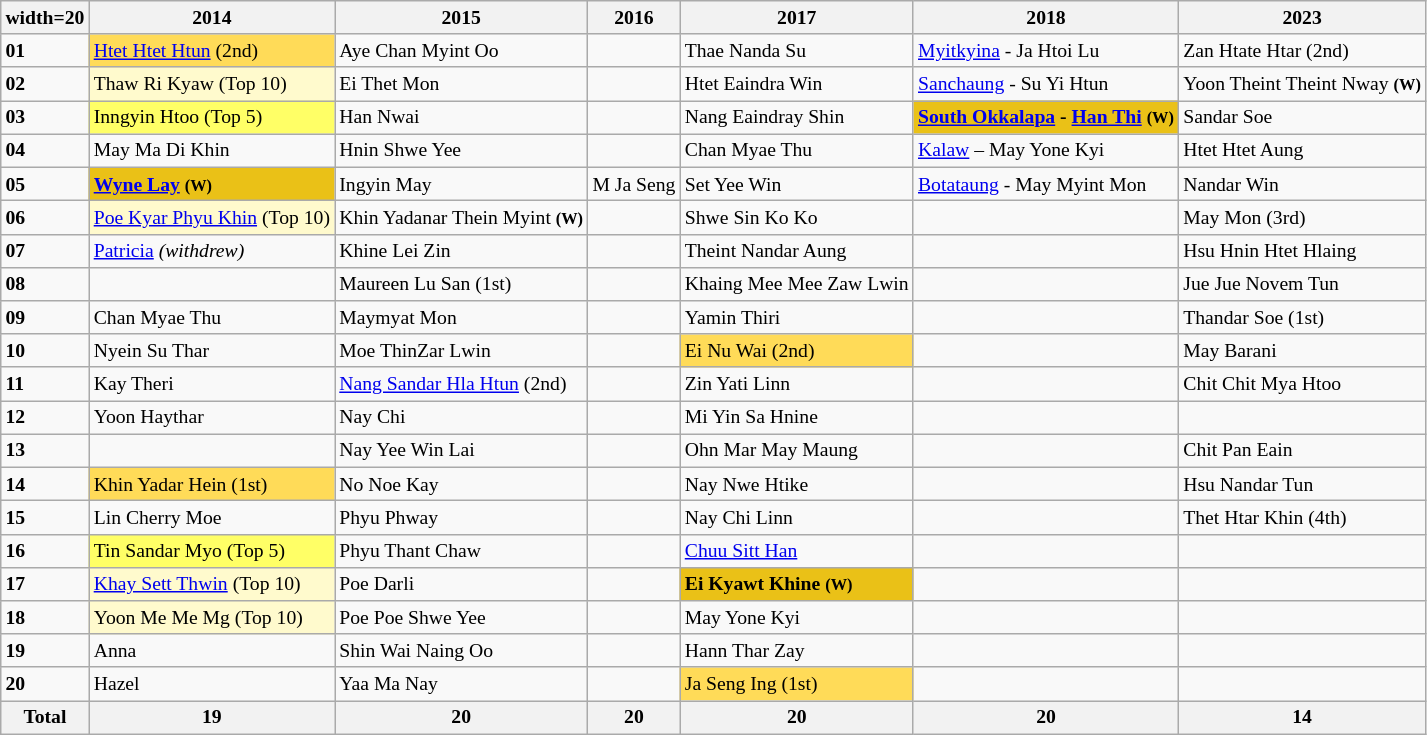<table class="wikitable" style="font-size: 82%";>
<tr>
<th>width=20 </th>
<th>2014</th>
<th>2015</th>
<th>2016</th>
<th>2017</th>
<th>2018</th>
<th>2023</th>
</tr>
<tr>
<td><strong>01</strong></td>
<td bgcolor=#FFDB58><a href='#'>Htet Htet Htun</a> (2nd)</td>
<td>Aye Chan Myint Oo</td>
<td></td>
<td>Thae Nanda Su</td>
<td> <a href='#'>Myitkyina</a> - Ja Htoi Lu</td>
<td>Zan Htate Htar (2nd)</td>
</tr>
<tr>
<td><strong>02</strong></td>
<td bgcolor="#FFFACD">Thaw Ri Kyaw (Top 10)</td>
<td>Ei Thet Mon</td>
<td></td>
<td>Htet Eaindra Win</td>
<td> <a href='#'>Sanchaung</a> - Su Yi Htun</td>
<td>Yoon Theint Theint Nway <strong><small>(W)</small></strong></td>
</tr>
<tr>
<td><strong>03</strong></td>
<td bgcolor="#FFFF66">Inngyin Htoo (Top 5)</td>
<td>Han Nwai</td>
<td></td>
<td>Nang Eaindray Shin</td>
<td bgcolor="#EAC117"><strong> <a href='#'>South Okkalapa</a> - <a href='#'>Han Thi</a> <small>(W)</small></strong></td>
<td>Sandar Soe</td>
</tr>
<tr>
<td><strong>04</strong></td>
<td>May Ma Di Khin</td>
<td>Hnin Shwe Yee</td>
<td></td>
<td>Chan Myae Thu</td>
<td> <a href='#'>Kalaw</a> – May Yone Kyi</td>
<td>Htet Htet Aung</td>
</tr>
<tr>
<td><strong>05</strong></td>
<td bgcolor="#EAC117"><strong><a href='#'>Wyne Lay</a> <small>(W)</small></strong></td>
<td>Ingyin May</td>
<td>M Ja Seng</td>
<td>Set Yee Win</td>
<td> <a href='#'>Botataung</a> - May Myint Mon</td>
<td>Nandar Win</td>
</tr>
<tr>
<td><strong>06</strong></td>
<td bgcolor="#FFFACD"><a href='#'>Poe Kyar Phyu Khin</a> (Top 10)</td>
<td>Khin Yadanar Thein Myint <strong><small>(W)</small></strong></td>
<td></td>
<td>Shwe Sin Ko Ko</td>
<td></td>
<td>May Mon (3rd)</td>
</tr>
<tr>
<td><strong>07</strong></td>
<td><a href='#'>Patricia</a> <em>(withdrew)</em></td>
<td>Khine Lei Zin</td>
<td></td>
<td>Theint Nandar Aung</td>
<td></td>
<td>Hsu Hnin Htet Hlaing</td>
</tr>
<tr>
<td><strong>08</strong></td>
<td></td>
<td>Maureen Lu San (1st)</td>
<td></td>
<td>Khaing Mee Mee Zaw Lwin</td>
<td></td>
<td>Jue Jue Novem Tun</td>
</tr>
<tr>
<td><strong>09</strong></td>
<td>Chan Myae Thu</td>
<td>Maymyat Mon</td>
<td></td>
<td>Yamin Thiri</td>
<td></td>
<td>Thandar Soe (1st)</td>
</tr>
<tr>
<td><strong>10</strong></td>
<td>Nyein Su Thar</td>
<td>Moe ThinZar Lwin</td>
<td></td>
<td bgcolor=#FFDB58>Ei Nu Wai (2nd)</td>
<td></td>
<td>May Barani</td>
</tr>
<tr>
<td><strong>11</strong></td>
<td>Kay Theri</td>
<td><a href='#'>Nang Sandar Hla Htun</a> (2nd)</td>
<td></td>
<td>Zin Yati Linn</td>
<td></td>
<td>Chit Chit Mya Htoo</td>
</tr>
<tr>
<td><strong>12</strong></td>
<td>Yoon Haythar</td>
<td>Nay Chi</td>
<td></td>
<td>Mi Yin Sa Hnine</td>
<td></td>
<td></td>
</tr>
<tr>
<td><strong>13</strong></td>
<td></td>
<td>Nay Yee Win Lai</td>
<td></td>
<td>Ohn Mar May Maung</td>
<td></td>
<td>Chit Pan Eain</td>
</tr>
<tr>
<td><strong>14</strong></td>
<td bgcolor=#FFDB58>Khin Yadar Hein (1st)</td>
<td>No Noe Kay</td>
<td></td>
<td>Nay Nwe Htike</td>
<td></td>
<td>Hsu Nandar Tun</td>
</tr>
<tr>
<td><strong>15</strong></td>
<td>Lin Cherry Moe</td>
<td>Phyu Phway</td>
<td></td>
<td>Nay Chi Linn</td>
<td></td>
<td>Thet Htar Khin (4th)</td>
</tr>
<tr>
<td><strong>16</strong></td>
<td bgcolor="#FFFF66">Tin Sandar Myo (Top 5)</td>
<td>Phyu Thant Chaw</td>
<td></td>
<td><a href='#'>Chuu Sitt Han</a></td>
<td></td>
<td></td>
</tr>
<tr>
<td><strong>17</strong></td>
<td bgcolor="#FFFACD"><a href='#'>Khay Sett Thwin</a> (Top 10)</td>
<td>Poe Darli</td>
<td></td>
<td bgcolor="#EAC117"><strong>Ei Kyawt Khine <small>(W)</small></strong></td>
<td></td>
<td></td>
</tr>
<tr>
<td><strong>18</strong></td>
<td bgcolor="#FFFACD">Yoon Me Me Mg (Top 10)</td>
<td>Poe Poe Shwe Yee</td>
<td></td>
<td>May Yone Kyi</td>
<td></td>
<td></td>
</tr>
<tr>
<td><strong>19</strong></td>
<td>Anna</td>
<td>Shin Wai Naing Oo</td>
<td></td>
<td>Hann Thar Zay</td>
<td></td>
<td></td>
</tr>
<tr>
<td><strong>20</strong></td>
<td>Hazel</td>
<td>Yaa Ma Nay</td>
<td></td>
<td bgcolor=#FFDB58>Ja Seng Ing (1st)</td>
<td></td>
<td></td>
</tr>
<tr>
<th>Total</th>
<th>19</th>
<th>20</th>
<th>20</th>
<th>20</th>
<th>20</th>
<th>14</th>
</tr>
</table>
